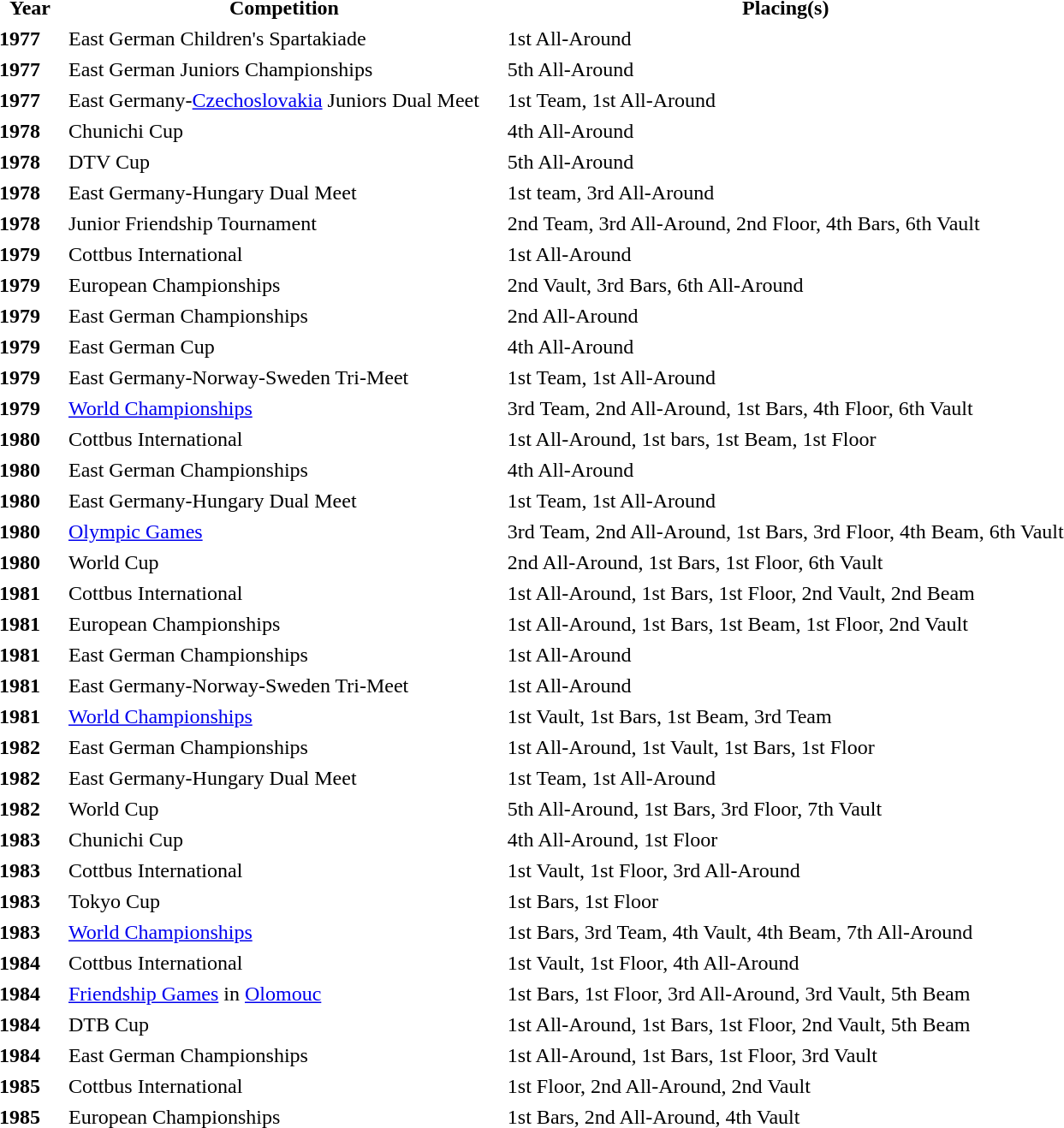<table border=0 cellpadding=2 cellspacing=2>
<tr>
<th>Year</th>
<th>Competition</th>
<th>Placing(s)</th>
</tr>
<tr>
<td><strong>1977</strong></td>
<td>East German Children's Spartakiade</td>
<td>1st All-Around</td>
</tr>
<tr>
<td><strong>1977</strong></td>
<td>East German Juniors Championships</td>
<td>5th All-Around</td>
</tr>
<tr>
<td><strong>1977</strong></td>
<td>East Germany-<a href='#'>Czechoslovakia</a> Juniors Dual Meet    </td>
<td>1st Team, 1st All-Around</td>
</tr>
<tr>
<td><strong>1978</strong></td>
<td>Chunichi Cup</td>
<td>4th All-Around</td>
</tr>
<tr>
<td><strong>1978</strong></td>
<td>DTV Cup</td>
<td>5th All-Around</td>
</tr>
<tr>
<td><strong>1978</strong></td>
<td>East Germany-Hungary Dual Meet</td>
<td>1st team, 3rd All-Around</td>
</tr>
<tr>
<td><strong>1978</strong></td>
<td>Junior Friendship Tournament</td>
<td>2nd Team, 3rd All-Around, 2nd Floor, 4th Bars, 6th Vault</td>
</tr>
<tr>
<td><strong>1979</strong></td>
<td>Cottbus International</td>
<td>1st All-Around</td>
</tr>
<tr>
<td><strong>1979</strong></td>
<td>European Championships</td>
<td>2nd Vault, 3rd Bars, 6th All-Around</td>
</tr>
<tr>
<td><strong>1979</strong></td>
<td>East German Championships</td>
<td>2nd All-Around</td>
</tr>
<tr>
<td><strong>1979</strong></td>
<td>East German Cup</td>
<td>4th All-Around</td>
</tr>
<tr>
<td><strong>1979</strong></td>
<td>East Germany-Norway-Sweden Tri-Meet</td>
<td>1st Team, 1st All-Around</td>
</tr>
<tr>
<td><strong>1979</strong></td>
<td><a href='#'>World Championships</a></td>
<td>3rd Team, 2nd All-Around, 1st Bars, 4th Floor, 6th Vault</td>
</tr>
<tr>
<td><strong>1980</strong></td>
<td>Cottbus International</td>
<td>1st All-Around, 1st bars, 1st Beam, 1st Floor</td>
</tr>
<tr>
<td><strong>1980</strong></td>
<td>East German Championships</td>
<td>4th All-Around</td>
</tr>
<tr>
<td><strong>1980</strong></td>
<td>East Germany-Hungary Dual Meet</td>
<td>1st Team, 1st All-Around</td>
</tr>
<tr>
<td><strong>1980</strong></td>
<td><a href='#'>Olympic Games</a></td>
<td>3rd Team, 2nd All-Around, 1st Bars, 3rd Floor, 4th Beam, 6th Vault</td>
</tr>
<tr>
<td><strong>1980</strong></td>
<td>World Cup</td>
<td>2nd All-Around, 1st Bars, 1st Floor, 6th Vault</td>
</tr>
<tr>
<td><strong>1981</strong></td>
<td>Cottbus International</td>
<td>1st All-Around, 1st Bars, 1st Floor, 2nd Vault, 2nd Beam</td>
</tr>
<tr>
<td><strong>1981</strong></td>
<td>European Championships</td>
<td>1st All-Around, 1st Bars, 1st Beam, 1st Floor, 2nd Vault</td>
</tr>
<tr>
<td><strong>1981</strong></td>
<td>East German Championships</td>
<td>1st All-Around</td>
</tr>
<tr>
<td><strong>1981</strong></td>
<td>East Germany-Norway-Sweden Tri-Meet</td>
<td>1st All-Around</td>
</tr>
<tr>
<td><strong>1981</strong></td>
<td><a href='#'>World Championships</a></td>
<td>1st Vault, 1st Bars, 1st Beam, 3rd Team</td>
</tr>
<tr>
<td><strong>1982</strong></td>
<td>East German Championships</td>
<td>1st All-Around, 1st Vault, 1st Bars, 1st Floor</td>
</tr>
<tr>
<td><strong>1982</strong></td>
<td>East Germany-Hungary Dual Meet</td>
<td>1st Team, 1st All-Around</td>
</tr>
<tr>
<td><strong>1982</strong></td>
<td>World Cup</td>
<td>5th All-Around, 1st Bars, 3rd Floor, 7th Vault</td>
</tr>
<tr>
<td><strong>1983</strong>    </td>
<td>Chunichi Cup</td>
<td>4th All-Around, 1st Floor</td>
</tr>
<tr>
<td><strong>1983</strong>    </td>
<td>Cottbus International</td>
<td>1st Vault, 1st Floor, 3rd All-Around</td>
</tr>
<tr>
<td><strong>1983</strong>    </td>
<td>Tokyo Cup</td>
<td>1st Bars, 1st Floor</td>
</tr>
<tr>
<td><strong>1983</strong>    </td>
<td><a href='#'>World Championships</a></td>
<td>1st Bars, 3rd Team, 4th Vault, 4th Beam, 7th All-Around</td>
</tr>
<tr>
<td><strong>1984</strong>    </td>
<td>Cottbus International</td>
<td>1st Vault, 1st Floor, 4th All-Around</td>
</tr>
<tr>
<td><strong>1984</strong>    </td>
<td><a href='#'>Friendship Games</a> in <a href='#'>Olomouc</a></td>
<td>1st Bars, 1st Floor, 3rd All-Around, 3rd Vault, 5th Beam</td>
</tr>
<tr>
<td><strong>1984</strong>    </td>
<td>DTB Cup</td>
<td>1st All-Around, 1st Bars, 1st Floor, 2nd Vault, 5th Beam</td>
</tr>
<tr>
<td><strong>1984</strong>    </td>
<td>East German Championships</td>
<td>1st All-Around, 1st Bars, 1st Floor, 3rd Vault</td>
</tr>
<tr>
<td><strong>1985</strong>    </td>
<td>Cottbus International</td>
<td>1st Floor, 2nd All-Around, 2nd Vault</td>
</tr>
<tr>
<td><strong>1985</strong>    </td>
<td>European Championships</td>
<td>1st Bars, 2nd All-Around, 4th Vault</td>
</tr>
</table>
